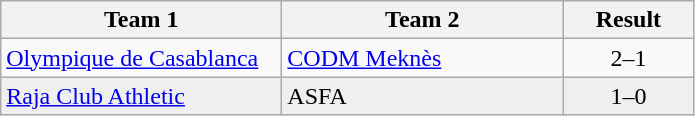<table class="wikitable">
<tr>
<th width="180">Team 1</th>
<th width="180">Team 2</th>
<th width="80">Result</th>
</tr>
<tr>
<td><a href='#'>Olympique de Casablanca</a></td>
<td><a href='#'>CODM Meknès</a></td>
<td align="center">2–1</td>
</tr>
<tr style="background:#EFEFEF">
<td><a href='#'>Raja Club Athletic</a></td>
<td>ASFA</td>
<td align="center">1–0</td>
</tr>
</table>
